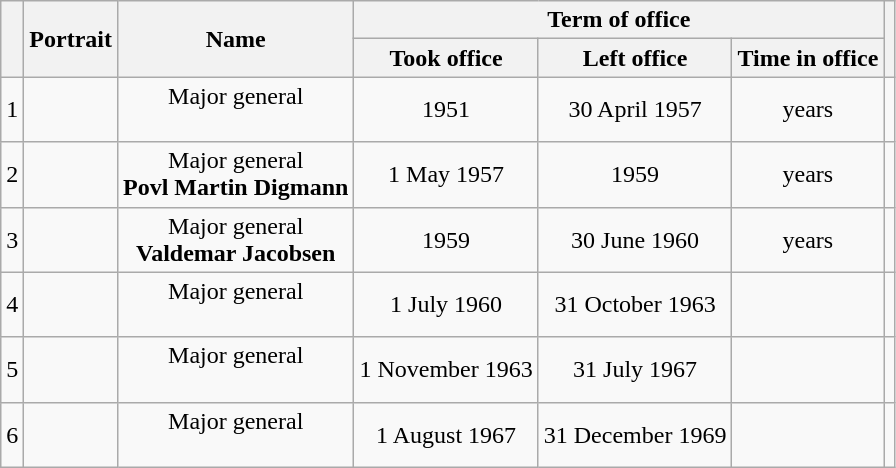<table class="wikitable" style="text-align:center">
<tr>
<th rowspan=2></th>
<th rowspan=2>Portrait</th>
<th rowspan=2>Name<br></th>
<th colspan=3>Term of office</th>
<th rowspan=2></th>
</tr>
<tr>
<th>Took office</th>
<th>Left office</th>
<th>Time in office</th>
</tr>
<tr>
<td>1</td>
<td></td>
<td>Major general<br><strong></strong><br></td>
<td>1951</td>
<td>30 April 1957</td>
<td> years</td>
<td></td>
</tr>
<tr>
<td>2</td>
<td></td>
<td>Major general<br><strong>Povl Martin Digmann</strong><br></td>
<td>1 May 1957</td>
<td>1959</td>
<td> years</td>
<td></td>
</tr>
<tr>
<td>3</td>
<td></td>
<td>Major general<br><strong>Valdemar Jacobsen</strong><br></td>
<td>1959</td>
<td>30 June 1960</td>
<td> years</td>
<td></td>
</tr>
<tr>
<td>4</td>
<td></td>
<td>Major general<br><strong></strong><br></td>
<td>1 July 1960</td>
<td>31 October 1963</td>
<td></td>
<td></td>
</tr>
<tr>
<td>5</td>
<td></td>
<td>Major general<br><strong></strong><br></td>
<td>1 November 1963</td>
<td>31 July 1967</td>
<td></td>
<td></td>
</tr>
<tr>
<td>6</td>
<td></td>
<td>Major general<br><strong></strong><br></td>
<td>1 August 1967</td>
<td>31 December 1969</td>
<td></td>
<td></td>
</tr>
</table>
